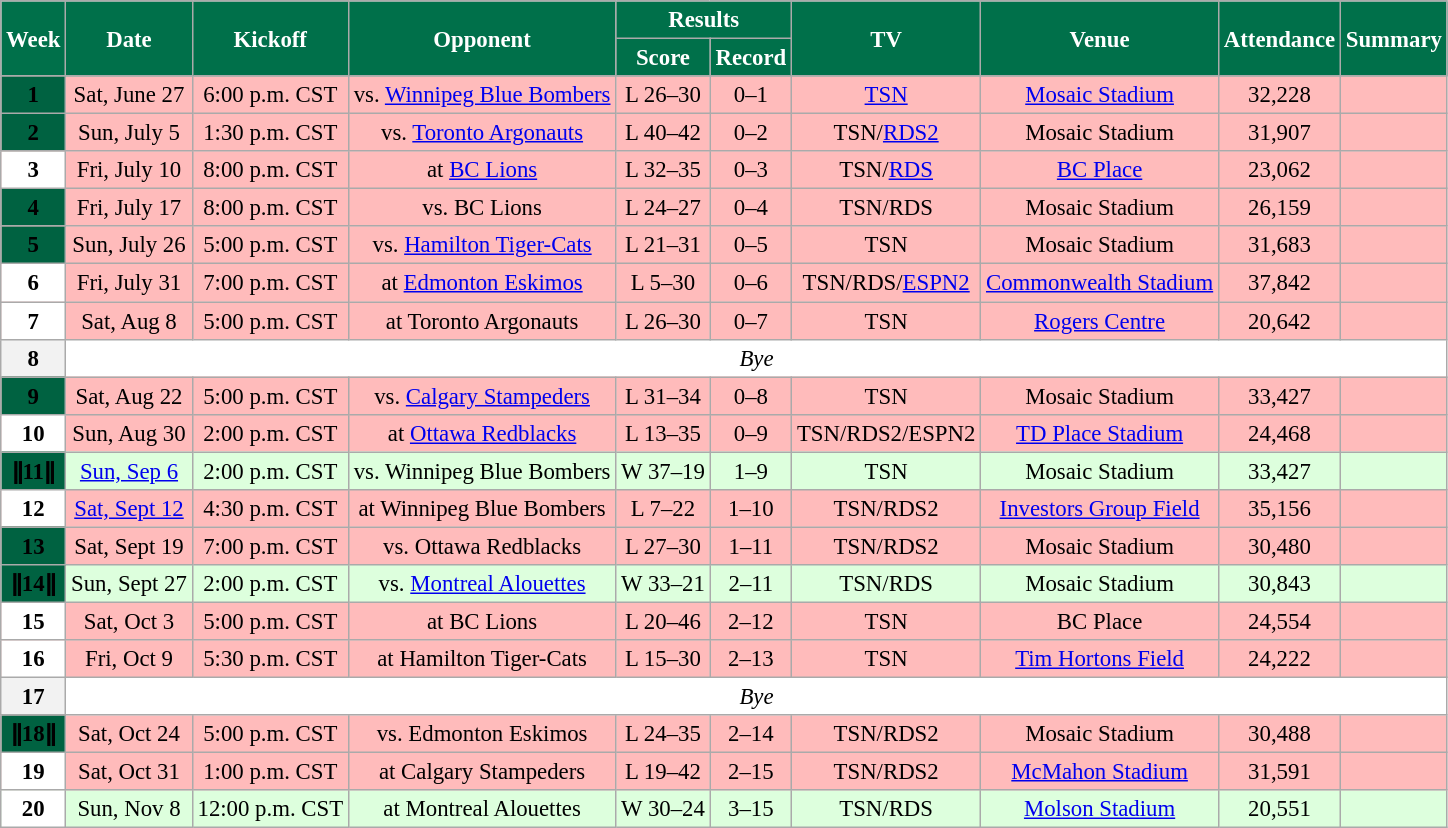<table class="wikitable" style="font-size: 95%;">
<tr>
<th style="background:#00704A;color:White;" rowspan=2>Week</th>
<th style="background:#00704A;color:White;" rowspan=2>Date</th>
<th style="background:#00704A;color:White;" rowspan=2>Kickoff</th>
<th style="background:#00704A;color:White;" rowspan=2>Opponent</th>
<th style="background:#00704A;color:White;" colspan=2>Results</th>
<th style="background:#00704A;color:White;" rowspan=2>TV</th>
<th style="background:#00704A;color:White;" rowspan=2>Venue</th>
<th style="background:#00704A;color:White;" rowspan=2>Attendance</th>
<th style="background:#00704A;color:White;" rowspan=2>Summary</th>
</tr>
<tr>
<th style="background:#00704A;color:White;">Score</th>
<th style="background:#00704A;color:White;">Record</th>
</tr>
<tr align="center" bgcolor="#ffbbbb">
<th style="text-align:center; background:#006241;"><span><strong>1</strong></span></th>
<td align="center">Sat, June 27</td>
<td align="center">6:00 p.m. CST</td>
<td align="center">vs. <a href='#'>Winnipeg Blue Bombers</a></td>
<td align="center">L 26–30</td>
<td align="center">0–1</td>
<td align="center"><a href='#'>TSN</a></td>
<td align="center"><a href='#'>Mosaic Stadium</a></td>
<td align="center">32,228</td>
<td align="center"></td>
</tr>
<tr align="center" bgcolor="#ffbbbb">
<th style="text-align:center; background:#006241;"><span><strong>2</strong></span></th>
<td align="center">Sun, July 5</td>
<td align="center">1:30 p.m. CST</td>
<td align="center">vs. <a href='#'>Toronto Argonauts</a></td>
<td align="center">L 40–42 </td>
<td align="center">0–2</td>
<td align="center">TSN/<a href='#'>RDS2</a></td>
<td align="center">Mosaic Stadium</td>
<td align="center">31,907</td>
<td align="center"></td>
</tr>
<tr align="center" bgcolor="#ffbbbb">
<th style="text-align:center; background:white;"><span><strong>3</strong></span></th>
<td align="center">Fri, July 10</td>
<td align="center">8:00 p.m. CST</td>
<td align="center">at <a href='#'>BC Lions</a></td>
<td align="center">L 32–35 </td>
<td align="center">0–3</td>
<td align="center">TSN/<a href='#'>RDS</a></td>
<td align="center"><a href='#'>BC Place</a></td>
<td align="center">23,062</td>
<td align="center"></td>
</tr>
<tr align="center" bgcolor="#ffbbbb">
<th style="text-align:center; background:#006241;"><span><strong>4</strong></span></th>
<td align="center">Fri, July 17</td>
<td align="center">8:00 p.m. CST</td>
<td align="center">vs. BC Lions</td>
<td align="center">L 24–27</td>
<td align="center">0–4</td>
<td align="center">TSN/RDS</td>
<td align="center">Mosaic Stadium</td>
<td align="center">26,159</td>
<td align="center"></td>
</tr>
<tr align="center" bgcolor="#ffbbbb">
<th style="text-align:center; background:#006241;"><span><strong>5</strong></span></th>
<td align="center">Sun, July 26</td>
<td align="center">5:00 p.m. CST</td>
<td align="center">vs. <a href='#'>Hamilton Tiger-Cats</a></td>
<td align="center">L 21–31</td>
<td align="center">0–5</td>
<td align="center">TSN</td>
<td align="center">Mosaic Stadium</td>
<td align="center">31,683</td>
<td align="center"></td>
</tr>
<tr align="center" bgcolor="#ffbbbb">
<th style="text-align:center; background:white;"><span><strong>6</strong></span></th>
<td align="center">Fri, July 31</td>
<td align="center">7:00 p.m. CST</td>
<td align="center">at <a href='#'>Edmonton Eskimos</a></td>
<td align="center">L 5–30</td>
<td align="center">0–6</td>
<td align="center">TSN/RDS/<a href='#'>ESPN2</a></td>
<td align="center"><a href='#'>Commonwealth Stadium</a></td>
<td align="center">37,842</td>
<td align="center"></td>
</tr>
<tr align="center" bgcolor="#ffbbbb">
<th style="text-align:center; background:white;"><span><strong>7</strong></span></th>
<td align="center">Sat, Aug 8</td>
<td align="center">5:00 p.m. CST</td>
<td align="center">at Toronto Argonauts</td>
<td align="center">L 26–30</td>
<td align="center">0–7</td>
<td align="center">TSN</td>
<td align="center"><a href='#'>Rogers Centre</a></td>
<td align="center">20,642</td>
<td align="center"></td>
</tr>
<tr align="center" bgcolor="#ffffff">
<th align="center"><strong>8</strong></th>
<td colspan=9 align="center" valign="middle"><em>Bye</em></td>
</tr>
<tr align="center" bgcolor="#ffbbbb">
<th style="text-align:center; background:#006241;"><span><strong>9</strong></span></th>
<td align="center">Sat, Aug 22</td>
<td align="center">5:00 p.m. CST</td>
<td align="center">vs. <a href='#'>Calgary Stampeders</a></td>
<td align="center">L 31–34</td>
<td align="center">0–8</td>
<td align="center">TSN</td>
<td align="center">Mosaic Stadium</td>
<td align="center">33,427</td>
<td align="center"></td>
</tr>
<tr align="center" bgcolor="#ffbbbb">
<th style="text-align:center; background:white;"><span><strong>10</strong></span></th>
<td align="center">Sun, Aug 30</td>
<td align="center">2:00 p.m. CST</td>
<td align="center">at <a href='#'>Ottawa Redblacks</a></td>
<td align="center">L 13–35</td>
<td align="center">0–9</td>
<td align="center">TSN/RDS2/ESPN2</td>
<td align="center"><a href='#'>TD Place Stadium</a></td>
<td align="center">24,468</td>
<td align="center"></td>
</tr>
<tr align="center" bgcolor="#ddffdd">
<th style="text-align:center; background:#006241;"><span><strong>ǁ11ǁ</strong></span></th>
<td align="center"><a href='#'>Sun, Sep 6</a></td>
<td align="center">2:00 p.m. CST</td>
<td align="center">vs. Winnipeg Blue Bombers</td>
<td align="center">W 37–19</td>
<td align="center">1–9</td>
<td align="center">TSN</td>
<td align="center">Mosaic Stadium</td>
<td align="center">33,427</td>
<td align="center"></td>
</tr>
<tr align="center" bgcolor="#ffbbbb">
<th style="text-align:center; background:white;"><span><strong>12</strong></span></th>
<td align="center"><a href='#'>Sat, Sept 12</a></td>
<td align="center">4:30 p.m. CST</td>
<td align="center">at Winnipeg Blue Bombers</td>
<td align="center">L 7–22</td>
<td align="center">1–10</td>
<td align="center">TSN/RDS2</td>
<td align="center"><a href='#'>Investors Group Field</a></td>
<td align="center">35,156</td>
<td align="center"></td>
</tr>
<tr align="center" bgcolor="#ffbbbb">
<th style="text-align:center; background:#006241;"><span><strong>13</strong></span></th>
<td align="center">Sat, Sept 19</td>
<td align="center">7:00 p.m. CST</td>
<td align="center">vs. Ottawa Redblacks</td>
<td align="center">L 27–30</td>
<td align="center">1–11</td>
<td align="center">TSN/RDS2</td>
<td align="center">Mosaic Stadium</td>
<td align="center">30,480</td>
<td align="center"></td>
</tr>
<tr align="center" bgcolor="#ddffdd">
<th style="text-align:center; background:#006241;"><span><strong>ǁ14ǁ</strong></span></th>
<td align="center">Sun, Sept 27</td>
<td align="center">2:00 p.m. CST</td>
<td align="center">vs. <a href='#'>Montreal Alouettes</a></td>
<td align="center">W 33–21</td>
<td align="center">2–11</td>
<td align="center">TSN/RDS</td>
<td align="center">Mosaic Stadium</td>
<td align="center">30,843</td>
<td align="center"></td>
</tr>
<tr align="center" bgcolor="#ffbbbb">
<th style="text-align:center; background:white;"><span><strong>15</strong></span></th>
<td align="center">Sat, Oct 3</td>
<td align="center">5:00 p.m. CST</td>
<td align="center">at BC Lions</td>
<td align="center">L 20–46</td>
<td align="center">2–12</td>
<td align="center">TSN</td>
<td align="center">BC Place</td>
<td align="center">24,554</td>
<td align="center"></td>
</tr>
<tr align="center" bgcolor="#ffbbbb">
<th style="text-align:center; background:white;"><span><strong>16</strong></span></th>
<td align="center">Fri, Oct 9</td>
<td align="center">5:30 p.m. CST</td>
<td align="center">at Hamilton Tiger-Cats</td>
<td align="center">L 15–30</td>
<td align="center">2–13</td>
<td align="center">TSN</td>
<td align="center"><a href='#'>Tim Hortons Field</a></td>
<td align="center">24,222</td>
<td align="center"></td>
</tr>
<tr align="center" bgcolor="#ffffff">
<th align="center"><strong>17</strong></th>
<td colspan=9 align="center" valign="middle"><em>Bye</em></td>
</tr>
<tr align="center" bgcolor="#ffbbbb">
<th style="text-align:center; background:#006241;"><span><strong>ǁ18ǁ</strong></span></th>
<td align="center">Sat, Oct 24</td>
<td align="center">5:00 p.m. CST</td>
<td align="center">vs. Edmonton Eskimos</td>
<td align="center">L 24–35</td>
<td align="center">2–14</td>
<td align="center">TSN/RDS2</td>
<td align="center">Mosaic Stadium</td>
<td align="center">30,488</td>
<td align="center"></td>
</tr>
<tr align="center" bgcolor="#ffbbbb">
<th style="text-align:center; background:white;"><span><strong>19</strong></span></th>
<td align="center">Sat, Oct 31</td>
<td align="center">1:00 p.m. CST</td>
<td align="center">at Calgary Stampeders</td>
<td align="center">L 19–42</td>
<td align="center">2–15</td>
<td align="center">TSN/RDS2</td>
<td align="center"><a href='#'>McMahon Stadium</a></td>
<td align="center">31,591</td>
<td align="center"></td>
</tr>
<tr align="center" bgcolor="#ddffdd">
<th style="text-align:center; background:white;"><span><strong>20</strong></span></th>
<td align="center">Sun, Nov 8</td>
<td align="center">12:00 p.m. CST</td>
<td align="center">at Montreal Alouettes</td>
<td align="center">W 30–24 </td>
<td align="center">3–15</td>
<td align="center">TSN/RDS</td>
<td align="center"><a href='#'>Molson Stadium</a></td>
<td align="center">20,551</td>
<td align="center"></td>
</tr>
</table>
